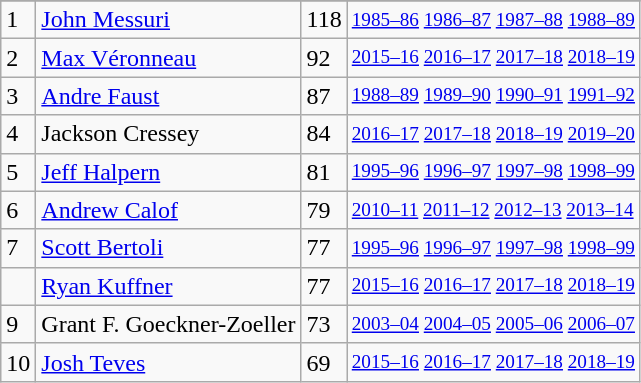<table class="wikitable">
<tr>
</tr>
<tr>
<td>1</td>
<td><a href='#'>John Messuri</a></td>
<td>118</td>
<td style="font-size:80%;"><a href='#'>1985–86</a> <a href='#'>1986–87</a> <a href='#'>1987–88</a> <a href='#'>1988–89</a></td>
</tr>
<tr>
<td>2</td>
<td><a href='#'>Max Véronneau</a></td>
<td>92</td>
<td style="font-size:80%;"><a href='#'>2015–16</a> <a href='#'>2016–17</a> <a href='#'>2017–18</a> <a href='#'>2018–19</a></td>
</tr>
<tr>
<td>3</td>
<td><a href='#'>Andre Faust</a></td>
<td>87</td>
<td style="font-size:80%;"><a href='#'>1988–89</a> <a href='#'>1989–90</a> <a href='#'>1990–91</a> <a href='#'>1991–92</a></td>
</tr>
<tr>
<td>4</td>
<td>Jackson Cressey</td>
<td>84</td>
<td style="font-size:80%;"><a href='#'>2016–17</a> <a href='#'>2017–18</a> <a href='#'>2018–19</a> <a href='#'>2019–20</a></td>
</tr>
<tr>
<td>5</td>
<td><a href='#'>Jeff Halpern</a></td>
<td>81</td>
<td style="font-size:80%;"><a href='#'>1995–96</a> <a href='#'>1996–97</a> <a href='#'>1997–98</a> <a href='#'>1998–99</a></td>
</tr>
<tr>
<td>6</td>
<td><a href='#'>Andrew Calof</a></td>
<td>79</td>
<td style="font-size:80%;"><a href='#'>2010–11</a> <a href='#'>2011–12</a> <a href='#'>2012–13</a> <a href='#'>2013–14</a></td>
</tr>
<tr>
<td>7</td>
<td><a href='#'>Scott Bertoli</a></td>
<td>77</td>
<td style="font-size:80%;"><a href='#'>1995–96</a> <a href='#'>1996–97</a> <a href='#'>1997–98</a> <a href='#'>1998–99</a></td>
</tr>
<tr>
<td></td>
<td><a href='#'>Ryan Kuffner</a></td>
<td>77</td>
<td style="font-size:80%;"><a href='#'>2015–16</a> <a href='#'>2016–17</a> <a href='#'>2017–18</a> <a href='#'>2018–19</a></td>
</tr>
<tr>
<td>9</td>
<td>Grant F. Goeckner-Zoeller</td>
<td>73</td>
<td style="font-size:80%;"><a href='#'>2003–04</a> <a href='#'>2004–05</a> <a href='#'>2005–06</a> <a href='#'>2006–07</a></td>
</tr>
<tr>
<td>10</td>
<td><a href='#'>Josh Teves</a></td>
<td>69</td>
<td style="font-size:80%;"><a href='#'>2015–16</a> <a href='#'>2016–17</a> <a href='#'>2017–18</a> <a href='#'>2018–19</a></td>
</tr>
</table>
